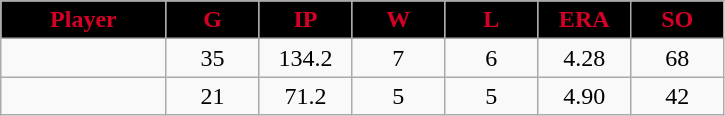<table class="wikitable sortable">
<tr>
<th style="background:black; color:#d40026; width:16%;">Player</th>
<th style="background:black; color:#d40026; width:9%;">G</th>
<th style="background:black; color:#d40026; width:9%;">IP</th>
<th style="background:black; color:#d40026; width:9%;">W</th>
<th style="background:black; color:#d40026; width:9%;">L</th>
<th style="background:black; color:#d40026; width:9%;">ERA</th>
<th style="background:black; color:#d40026; width:9%;">SO</th>
</tr>
<tr style="text-align:center;">
<td></td>
<td>35</td>
<td>134.2</td>
<td>7</td>
<td>6</td>
<td>4.28</td>
<td>68</td>
</tr>
<tr style="text-align:center;">
<td></td>
<td>21</td>
<td>71.2</td>
<td>5</td>
<td>5</td>
<td>4.90</td>
<td>42</td>
</tr>
</table>
